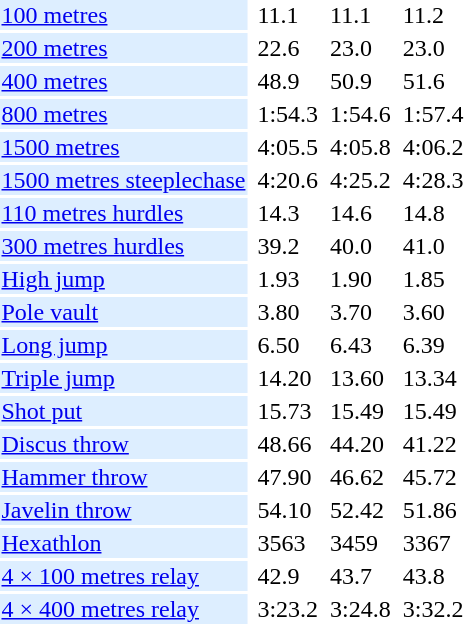<table>
<tr>
<td bgcolor = DDEEFF><a href='#'>100 metres</a></td>
<td></td>
<td>11.1</td>
<td></td>
<td>11.1</td>
<td></td>
<td>11.2</td>
</tr>
<tr>
<td bgcolor = DDEEFF><a href='#'>200 metres</a></td>
<td></td>
<td>22.6</td>
<td></td>
<td>23.0</td>
<td></td>
<td>23.0</td>
</tr>
<tr>
<td bgcolor = DDEEFF><a href='#'>400 metres</a></td>
<td></td>
<td>48.9</td>
<td></td>
<td>50.9</td>
<td></td>
<td>51.6</td>
</tr>
<tr>
<td bgcolor = DDEEFF><a href='#'>800 metres</a></td>
<td></td>
<td>1:54.3</td>
<td></td>
<td>1:54.6</td>
<td></td>
<td>1:57.4</td>
</tr>
<tr>
<td bgcolor = DDEEFF><a href='#'>1500 metres</a></td>
<td></td>
<td>4:05.5</td>
<td></td>
<td>4:05.8</td>
<td></td>
<td>4:06.2</td>
</tr>
<tr>
<td bgcolor = DDEEFF><a href='#'>1500 metres steeplechase</a></td>
<td></td>
<td>4:20.6</td>
<td></td>
<td>4:25.2</td>
<td></td>
<td>4:28.3</td>
</tr>
<tr>
<td bgcolor = DDEEFF><a href='#'>110 metres hurdles</a></td>
<td></td>
<td>14.3</td>
<td></td>
<td>14.6</td>
<td></td>
<td>14.8</td>
</tr>
<tr>
<td bgcolor = DDEEFF><a href='#'>300 metres hurdles</a></td>
<td></td>
<td>39.2</td>
<td></td>
<td>40.0</td>
<td></td>
<td>41.0</td>
</tr>
<tr>
<td bgcolor = DDEEFF><a href='#'>High jump</a></td>
<td></td>
<td>1.93</td>
<td></td>
<td>1.90</td>
<td></td>
<td>1.85</td>
</tr>
<tr>
<td bgcolor = DDEEFF><a href='#'>Pole vault</a></td>
<td></td>
<td>3.80</td>
<td></td>
<td>3.70</td>
<td></td>
<td>3.60</td>
</tr>
<tr>
<td bgcolor = DDEEFF><a href='#'>Long jump</a></td>
<td></td>
<td>6.50</td>
<td></td>
<td>6.43</td>
<td></td>
<td>6.39</td>
</tr>
<tr>
<td bgcolor = DDEEFF><a href='#'>Triple jump</a></td>
<td></td>
<td>14.20</td>
<td></td>
<td>13.60</td>
<td></td>
<td>13.34</td>
</tr>
<tr>
<td bgcolor = DDEEFF><a href='#'>Shot put</a></td>
<td></td>
<td>15.73</td>
<td></td>
<td>15.49</td>
<td></td>
<td>15.49</td>
</tr>
<tr>
<td bgcolor = DDEEFF><a href='#'>Discus throw</a></td>
<td></td>
<td>48.66</td>
<td></td>
<td>44.20</td>
<td></td>
<td>41.22</td>
</tr>
<tr>
<td bgcolor = DDEEFF><a href='#'>Hammer throw</a></td>
<td></td>
<td>47.90</td>
<td></td>
<td>46.62</td>
<td></td>
<td>45.72</td>
</tr>
<tr>
<td bgcolor = DDEEFF><a href='#'>Javelin throw</a></td>
<td></td>
<td>54.10</td>
<td></td>
<td>52.42</td>
<td></td>
<td>51.86</td>
</tr>
<tr>
<td bgcolor = DDEEFF><a href='#'>Hexathlon</a></td>
<td></td>
<td>3563</td>
<td></td>
<td>3459</td>
<td></td>
<td>3367</td>
</tr>
<tr>
<td bgcolor = DDEEFF><a href='#'>4 × 100 metres relay</a></td>
<td></td>
<td>42.9</td>
<td></td>
<td>43.7</td>
<td></td>
<td>43.8</td>
</tr>
<tr>
<td bgcolor = DDEEFF><a href='#'>4 × 400 metres relay</a></td>
<td></td>
<td>3:23.2</td>
<td></td>
<td>3:24.8</td>
<td></td>
<td>3:32.2</td>
</tr>
</table>
